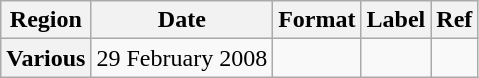<table class="wikitable plainrowheaders">
<tr>
<th scope="col">Region</th>
<th scope="col">Date</th>
<th scope="col">Format</th>
<th scope="col">Label</th>
<th scope="col">Ref</th>
</tr>
<tr>
<th scope="row">Various</th>
<td rowspan="1">29 February 2008</td>
<td rowspan="1"></td>
<td rowspan="1"></td>
<td rowspan="1"></td>
</tr>
</table>
